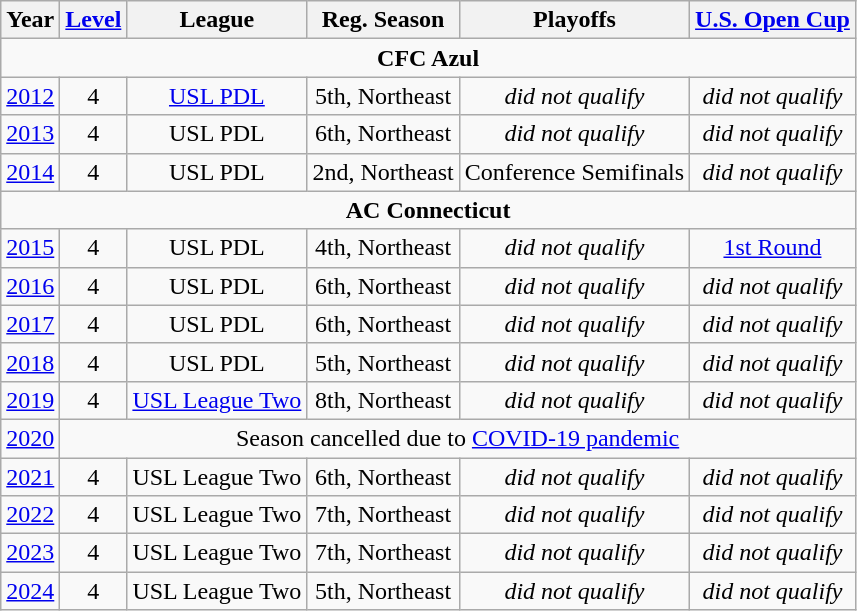<table class="wikitable" style="text-align: center;">
<tr>
<th>Year</th>
<th><a href='#'>Level</a></th>
<th>League</th>
<th>Reg. Season</th>
<th>Playoffs</th>
<th><a href='#'>U.S. Open Cup</a></th>
</tr>
<tr>
<td colspan=6 align=center><strong>CFC Azul</strong></td>
</tr>
<tr>
<td><a href='#'>2012</a></td>
<td>4</td>
<td><a href='#'>USL PDL</a></td>
<td>5th, Northeast</td>
<td><em>did not qualify</em></td>
<td><em>did not qualify</em></td>
</tr>
<tr>
<td><a href='#'>2013</a></td>
<td>4</td>
<td>USL PDL</td>
<td>6th, Northeast</td>
<td><em>did not qualify</em></td>
<td><em>did not qualify</em></td>
</tr>
<tr>
<td><a href='#'>2014</a></td>
<td>4</td>
<td>USL PDL</td>
<td>2nd, Northeast</td>
<td>Conference Semifinals</td>
<td><em>did not qualify</em></td>
</tr>
<tr>
<td colspan=6 align=center><strong>AC Connecticut</strong></td>
</tr>
<tr>
<td><a href='#'>2015</a></td>
<td>4</td>
<td>USL PDL</td>
<td>4th, Northeast</td>
<td><em>did not qualify</em></td>
<td><a href='#'>1st Round</a></td>
</tr>
<tr>
<td><a href='#'>2016</a></td>
<td>4</td>
<td>USL PDL</td>
<td>6th, Northeast</td>
<td><em>did not qualify</em></td>
<td><em>did not qualify</em></td>
</tr>
<tr>
<td><a href='#'>2017</a></td>
<td>4</td>
<td>USL PDL</td>
<td>6th, Northeast</td>
<td><em>did not qualify</em></td>
<td><em>did not qualify</em></td>
</tr>
<tr>
<td><a href='#'>2018</a></td>
<td>4</td>
<td>USL PDL</td>
<td>5th, Northeast</td>
<td><em>did not qualify</em></td>
<td><em>did not qualify</em></td>
</tr>
<tr>
<td><a href='#'>2019</a></td>
<td>4</td>
<td><a href='#'>USL League Two</a></td>
<td>8th, Northeast</td>
<td><em>did not qualify</em></td>
<td><em>did not qualify</em></td>
</tr>
<tr>
<td><a href='#'>2020</a></td>
<td colspan=5>Season cancelled due to <a href='#'>COVID-19 pandemic</a></td>
</tr>
<tr>
<td><a href='#'>2021</a></td>
<td>4</td>
<td>USL League Two</td>
<td>6th, Northeast</td>
<td><em>did not qualify</em></td>
<td><em>did not qualify</em></td>
</tr>
<tr>
<td><a href='#'>2022</a></td>
<td>4</td>
<td>USL League Two</td>
<td>7th, Northeast</td>
<td><em>did not qualify</em></td>
<td><em>did not qualify</em></td>
</tr>
<tr>
<td><a href='#'>2023</a></td>
<td>4</td>
<td>USL League Two</td>
<td>7th, Northeast</td>
<td><em>did not qualify</em></td>
<td><em>did not qualify</em></td>
</tr>
<tr>
<td><a href='#'>2024</a></td>
<td>4</td>
<td>USL League Two</td>
<td>5th, Northeast</td>
<td><em>did not qualify</em></td>
<td><em>did not qualify</em></td>
</tr>
</table>
